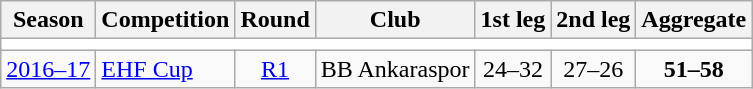<table class="wikitable">
<tr>
<th>Season</th>
<th>Competition</th>
<th>Round</th>
<th>Club</th>
<th>1st leg</th>
<th>2nd leg</th>
<th>Aggregate</th>
</tr>
<tr>
<td colspan="7" bgcolor=white></td>
</tr>
<tr>
<td><a href='#'>2016–17</a></td>
<td><a href='#'>EHF Cup</a></td>
<td style="text-align:center;"><a href='#'>R1</a></td>
<td> BB Ankaraspor</td>
<td style="text-align:center;">24–32</td>
<td style="text-align:center;">27–26</td>
<td style="text-align:center;"><strong>51–58</strong></td>
</tr>
</table>
